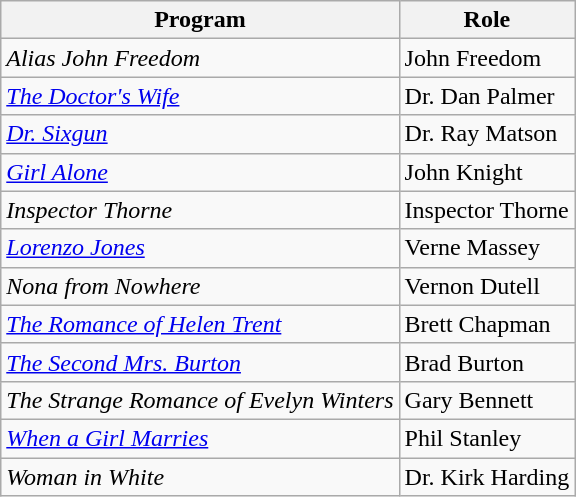<table class="wikitable">
<tr>
<th>Program</th>
<th>Role</th>
</tr>
<tr>
<td><em>Alias John Freedom</em></td>
<td>John Freedom</td>
</tr>
<tr>
<td><em><a href='#'>The Doctor's Wife</a></em></td>
<td>Dr. Dan Palmer</td>
</tr>
<tr>
<td><em><a href='#'>Dr. Sixgun</a></em></td>
<td>Dr. Ray Matson </td>
</tr>
<tr>
<td><em><a href='#'>Girl Alone</a></em></td>
<td>John Knight</td>
</tr>
<tr>
<td><em>Inspector Thorne</em></td>
<td>Inspector Thorne</td>
</tr>
<tr>
<td><em><a href='#'>Lorenzo Jones</a></em></td>
<td>Verne Massey</td>
</tr>
<tr>
<td><em>Nona from Nowhere</em></td>
<td>Vernon Dutell</td>
</tr>
<tr>
<td><em><a href='#'>The Romance of Helen Trent</a></em></td>
<td>Brett Chapman</td>
</tr>
<tr>
<td><em><a href='#'>The Second Mrs. Burton</a></em></td>
<td>Brad Burton</td>
</tr>
<tr>
<td><em>The Strange Romance of Evelyn Winters</em></td>
<td>Gary Bennett</td>
</tr>
<tr>
<td><em><a href='#'>When a Girl Marries</a></em></td>
<td>Phil Stanley</td>
</tr>
<tr>
<td><em>Woman in White</em></td>
<td>Dr. Kirk Harding</td>
</tr>
</table>
